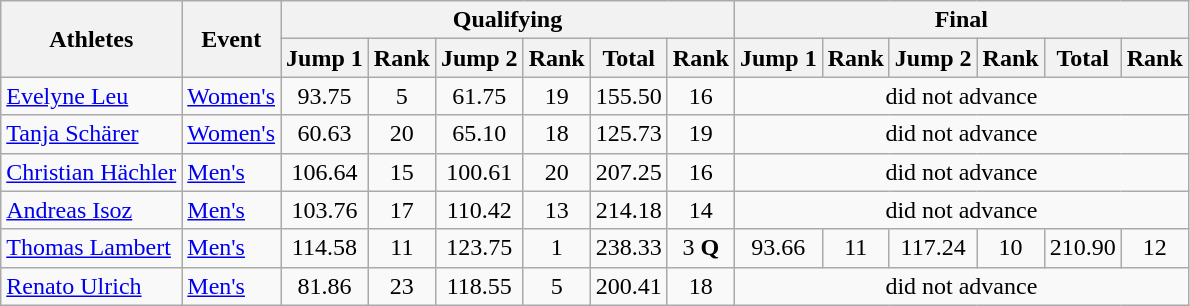<table class="wikitable" border="1">
<tr>
<th rowspan="2">Athletes</th>
<th rowspan="2">Event</th>
<th colspan="6">Qualifying</th>
<th colspan="6">Final</th>
</tr>
<tr>
<th>Jump 1</th>
<th>Rank</th>
<th>Jump 2</th>
<th>Rank</th>
<th>Total</th>
<th>Rank</th>
<th>Jump 1</th>
<th>Rank</th>
<th>Jump 2</th>
<th>Rank</th>
<th>Total</th>
<th>Rank</th>
</tr>
<tr align=center>
<td align=left><a href='#'>Evelyne Leu</a></td>
<td align=left><a href='#'>Women's</a></td>
<td>93.75</td>
<td>5</td>
<td>61.75</td>
<td>19</td>
<td>155.50</td>
<td>16</td>
<td colspan="6">did not advance</td>
</tr>
<tr align=center>
<td align=left><a href='#'>Tanja Schärer</a></td>
<td align=left><a href='#'>Women's</a></td>
<td>60.63</td>
<td>20</td>
<td>65.10</td>
<td>18</td>
<td>125.73</td>
<td>19</td>
<td colspan="6">did not advance</td>
</tr>
<tr align=center>
<td align=left><a href='#'>Christian Hächler</a></td>
<td align=left><a href='#'>Men's</a></td>
<td>106.64</td>
<td>15</td>
<td>100.61</td>
<td>20</td>
<td>207.25</td>
<td>16</td>
<td colspan="6">did not advance</td>
</tr>
<tr align=center>
<td align=left><a href='#'>Andreas Isoz</a></td>
<td align=left><a href='#'>Men's</a></td>
<td>103.76</td>
<td>17</td>
<td>110.42</td>
<td>13</td>
<td>214.18</td>
<td>14</td>
<td colspan="6">did not advance</td>
</tr>
<tr align=center>
<td align=left><a href='#'>Thomas Lambert</a></td>
<td align=left><a href='#'>Men's</a></td>
<td>114.58</td>
<td>11</td>
<td>123.75</td>
<td>1</td>
<td>238.33</td>
<td>3 <strong>Q</strong></td>
<td>93.66</td>
<td>11</td>
<td>117.24</td>
<td>10</td>
<td>210.90</td>
<td>12</td>
</tr>
<tr align=center>
<td align=left><a href='#'>Renato Ulrich</a></td>
<td align=left><a href='#'>Men's</a></td>
<td>81.86</td>
<td>23</td>
<td>118.55</td>
<td>5</td>
<td>200.41</td>
<td>18</td>
<td colspan="6">did not advance</td>
</tr>
</table>
